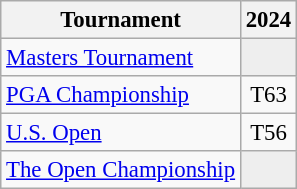<table class="wikitable" style="font-size:95%;text-align:center;">
<tr>
<th>Tournament</th>
<th>2024</th>
</tr>
<tr>
<td align=left><a href='#'>Masters Tournament</a></td>
<td style="background:#eeeeee;"></td>
</tr>
<tr>
<td align=left><a href='#'>PGA Championship</a></td>
<td>T63</td>
</tr>
<tr>
<td align=left><a href='#'>U.S. Open</a></td>
<td>T56</td>
</tr>
<tr>
<td align=left><a href='#'>The Open Championship</a></td>
<td style="background:#eeeeee;"></td>
</tr>
</table>
